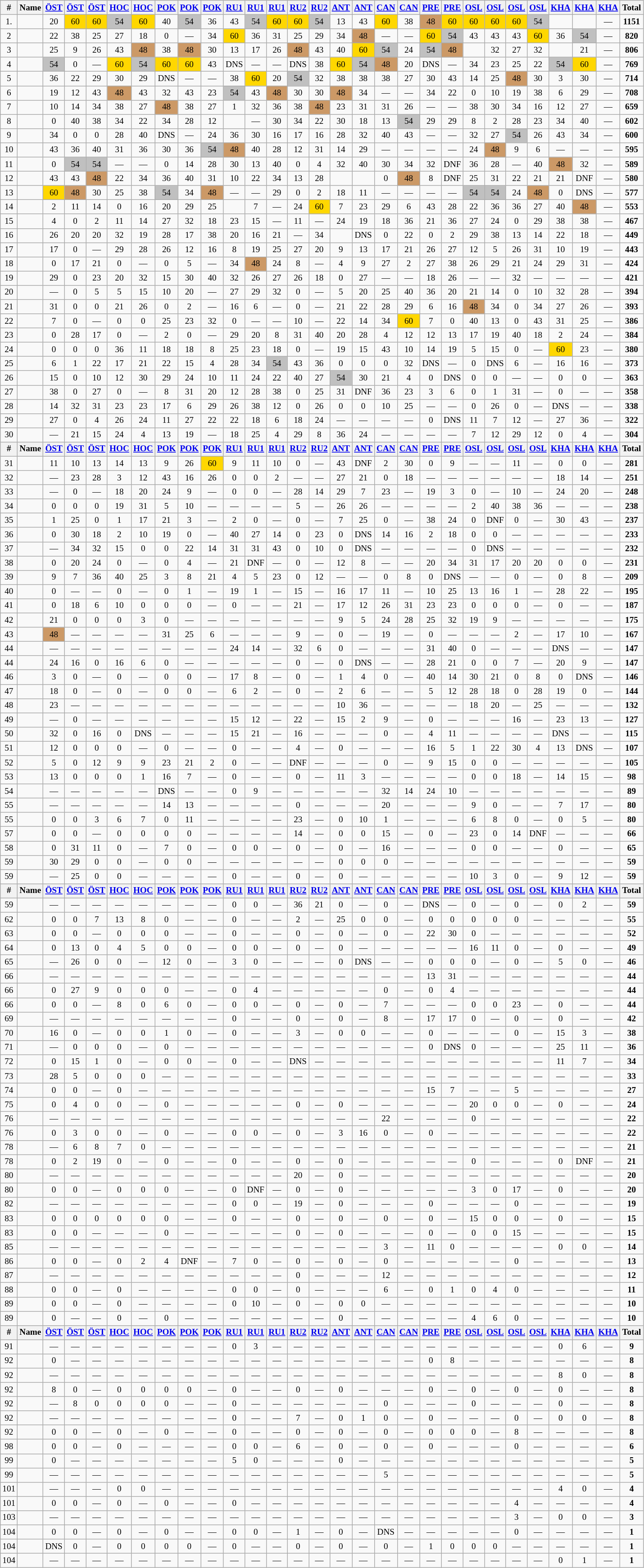<table class="wikitable" style="text-align:center; font-size: 80%;">
<tr>
<th>#</th>
<th>Name</th>
<th><a href='#'>ÖST</a> <br> </th>
<th><a href='#'>ÖST</a> <br> </th>
<th><a href='#'>ÖST</a> <br> </th>
<th><a href='#'>HOC</a> <br> </th>
<th><a href='#'>HOC</a> <br> </th>
<th><a href='#'>POK</a> <br> </th>
<th><a href='#'>POK</a> <br> </th>
<th><a href='#'>POK</a> <br> </th>
<th><a href='#'>RU1</a> <br> </th>
<th><a href='#'>RU1</a> <br> </th>
<th><a href='#'>RU1</a> <br> </th>
<th><a href='#'>RU2</a> <br> </th>
<th><a href='#'>RU2</a> <br> </th>
<th><a href='#'>ANT</a> <br> </th>
<th><a href='#'>ANT</a> <br> </th>
<th><a href='#'>CAN</a> <br> </th>
<th><a href='#'>CAN</a> <br> </th>
<th><a href='#'>PRE</a> <br> </th>
<th><a href='#'>PRE</a> <br> </th>
<th><a href='#'>OSL</a> <br> </th>
<th><a href='#'>OSL</a> <br> </th>
<th><a href='#'>OSL</a> <br> </th>
<th><a href='#'>OSL</a> <br> </th>
<th><a href='#'>KHA</a> <br> </th>
<th><a href='#'>KHA</a> <br> </th>
<th><a href='#'>KHA</a> <br> </th>
<th><strong>Total</strong> </th>
</tr>
<tr>
<td>1.</td>
<td align="left"></td>
<td>20</td>
<td bgcolor="gold">60</td>
<td bgcolor="gold">60</td>
<td bgcolor="silver">54</td>
<td bgcolor="gold">60</td>
<td>40</td>
<td bgcolor="silver">54</td>
<td>36</td>
<td>43</td>
<td bgcolor="silver">54</td>
<td bgcolor="gold">60</td>
<td bgcolor="gold">60</td>
<td bgcolor="silver">54</td>
<td>13</td>
<td>43</td>
<td bgcolor="gold">60</td>
<td>38</td>
<td bgcolor="CC9966">48</td>
<td bgcolor="gold">60</td>
<td bgcolor="gold">60</td>
<td bgcolor="gold">60</td>
<td bgcolor="gold">60</td>
<td bgcolor="silver">54</td>
<td></td>
<td></td>
<td>—</td>
<td><strong>1151</strong></td>
</tr>
<tr>
<td>2</td>
<td align="left"></td>
<td>22</td>
<td>38</td>
<td>25</td>
<td>27</td>
<td>18</td>
<td>0</td>
<td>—</td>
<td>34</td>
<td bgcolor="gold">60</td>
<td>36</td>
<td>31</td>
<td>25</td>
<td>29</td>
<td>34</td>
<td bgcolor="CC9966">48</td>
<td>—</td>
<td>—</td>
<td bgcolor="gold">60</td>
<td bgcolor="silver">54</td>
<td>43</td>
<td>43</td>
<td>43</td>
<td bgcolor="gold">60</td>
<td>36</td>
<td bgcolor="silver">54</td>
<td>—</td>
<td><strong>820</strong></td>
</tr>
<tr>
<td>3</td>
<td align="left"></td>
<td>25</td>
<td>9</td>
<td>26</td>
<td>43</td>
<td bgcolor="CC9966">48</td>
<td>38</td>
<td bgcolor="CC9966">48</td>
<td>30</td>
<td>13</td>
<td>17</td>
<td>26</td>
<td bgcolor="CC9966">48</td>
<td>43</td>
<td>40</td>
<td bgcolor="gold">60</td>
<td bgcolor="silver">54</td>
<td>24</td>
<td bgcolor="silver">54</td>
<td bgcolor="CC9966">48</td>
<td></td>
<td>32</td>
<td>27</td>
<td>32</td>
<td></td>
<td>21</td>
<td>—</td>
<td><strong>806</strong></td>
</tr>
<tr>
<td>4</td>
<td align="left"></td>
<td bgcolor="silver">54</td>
<td>0</td>
<td>—</td>
<td bgcolor="gold">60</td>
<td bgcolor="silver">54</td>
<td bgcolor="gold">60</td>
<td bgcolor="gold">60</td>
<td>43</td>
<td>DNS</td>
<td>—</td>
<td>—</td>
<td>DNS</td>
<td>38</td>
<td bgcolor="gold">60</td>
<td bgcolor="silver">54</td>
<td bgcolor="CC9966">48</td>
<td>20</td>
<td>DNS</td>
<td>—</td>
<td>34</td>
<td>23</td>
<td>25</td>
<td>22</td>
<td bgcolor="silver">54</td>
<td bgcolor="gold">60</td>
<td>—</td>
<td><strong>769</strong></td>
</tr>
<tr>
<td>5</td>
<td align="left"></td>
<td>36</td>
<td>22</td>
<td>29</td>
<td>30</td>
<td>29</td>
<td>DNS</td>
<td>—</td>
<td>—</td>
<td>38</td>
<td bgcolor="gold">60</td>
<td>20</td>
<td bgcolor="silver">54</td>
<td>32</td>
<td>38</td>
<td>38</td>
<td>38</td>
<td>27</td>
<td>30</td>
<td>43</td>
<td>14</td>
<td>25</td>
<td bgcolor="CC9966">48</td>
<td>30</td>
<td>3</td>
<td>30</td>
<td>—</td>
<td><strong>714</strong></td>
</tr>
<tr>
<td>6</td>
<td align="left"></td>
<td>19</td>
<td>12</td>
<td>43</td>
<td bgcolor="CC9966">48</td>
<td>43</td>
<td>32</td>
<td>43</td>
<td>23</td>
<td bgcolor="silver">54</td>
<td>43</td>
<td bgcolor="CC9966">48</td>
<td>30</td>
<td>30</td>
<td bgcolor="CC9966">48</td>
<td>34</td>
<td>—</td>
<td>—</td>
<td>34</td>
<td>22</td>
<td>0</td>
<td>10</td>
<td>19</td>
<td>38</td>
<td>6</td>
<td>29</td>
<td>—</td>
<td><strong>708</strong></td>
</tr>
<tr>
<td>7</td>
<td align="left"></td>
<td>10</td>
<td>14</td>
<td>34</td>
<td>38</td>
<td>27</td>
<td bgcolor="CC9966">48</td>
<td>38</td>
<td>27</td>
<td>1</td>
<td>32</td>
<td>36</td>
<td>38</td>
<td bgcolor="CC9966">48</td>
<td>23</td>
<td>31</td>
<td>31</td>
<td>26</td>
<td>—</td>
<td>—</td>
<td>38</td>
<td>30</td>
<td>34</td>
<td>16</td>
<td>12</td>
<td>27</td>
<td>—</td>
<td><strong>659</strong></td>
</tr>
<tr>
<td>8</td>
<td align="left"></td>
<td>0</td>
<td>40</td>
<td>38</td>
<td>34</td>
<td>22</td>
<td>34</td>
<td>28</td>
<td>12</td>
<td></td>
<td>—</td>
<td>30</td>
<td>34</td>
<td>22</td>
<td>30</td>
<td>18</td>
<td>13</td>
<td bgcolor="silver">54</td>
<td>29</td>
<td>29</td>
<td>8</td>
<td>2</td>
<td>28</td>
<td>23</td>
<td>34</td>
<td>40</td>
<td>—</td>
<td><strong>602</strong></td>
</tr>
<tr>
<td>9</td>
<td align="left"></td>
<td>34</td>
<td>0</td>
<td>0</td>
<td>28</td>
<td>40</td>
<td>DNS</td>
<td>—</td>
<td>24</td>
<td>36</td>
<td>30</td>
<td>16</td>
<td>17</td>
<td>16</td>
<td>28</td>
<td>32</td>
<td>40</td>
<td>43</td>
<td>—</td>
<td>—</td>
<td>32</td>
<td>27</td>
<td bgcolor="silver">54</td>
<td>26</td>
<td>43</td>
<td>34</td>
<td>—</td>
<td><strong>600</strong></td>
</tr>
<tr>
<td>10</td>
<td align="left"></td>
<td>43</td>
<td>36</td>
<td>40</td>
<td>31</td>
<td>36</td>
<td>30</td>
<td>36</td>
<td bgcolor="silver">54</td>
<td bgcolor="CC9966">48</td>
<td>40</td>
<td>28</td>
<td>12</td>
<td>31</td>
<td>14</td>
<td>29</td>
<td>—</td>
<td>—</td>
<td>—</td>
<td>—</td>
<td>24</td>
<td bgcolor="CC9966">48</td>
<td>9</td>
<td>6</td>
<td>—</td>
<td>—</td>
<td>—</td>
<td><strong>595</strong></td>
</tr>
<tr>
<td>11</td>
<td align="left"></td>
<td>0</td>
<td bgcolor="silver">54</td>
<td bgcolor="silver">54</td>
<td>—</td>
<td>—</td>
<td>0</td>
<td>14</td>
<td>28</td>
<td>30</td>
<td>13</td>
<td>40</td>
<td>0</td>
<td>4</td>
<td>32</td>
<td>40</td>
<td>30</td>
<td>34</td>
<td>32</td>
<td>DNF</td>
<td>36</td>
<td>28</td>
<td>—</td>
<td>40</td>
<td bgcolor="CC9966">48</td>
<td>32</td>
<td>—</td>
<td><strong>589</strong></td>
</tr>
<tr>
<td>12</td>
<td align="left"></td>
<td>43</td>
<td>43</td>
<td bgcolor="CC9966">48</td>
<td>22</td>
<td>34</td>
<td>36</td>
<td>40</td>
<td>31</td>
<td>10</td>
<td>22</td>
<td>34</td>
<td>13</td>
<td>28</td>
<td></td>
<td></td>
<td>0</td>
<td bgcolor="CC9966">48</td>
<td>8</td>
<td>DNF</td>
<td>25</td>
<td>31</td>
<td>22</td>
<td>21</td>
<td>21</td>
<td>DNF</td>
<td>—</td>
<td><strong>580</strong></td>
</tr>
<tr>
<td>13</td>
<td align="left"></td>
<td bgcolor="gold">60</td>
<td bgcolor="CC9966">48</td>
<td>30</td>
<td>25</td>
<td>38</td>
<td bgcolor="silver">54</td>
<td>34</td>
<td bgcolor="CC9966">48</td>
<td>—</td>
<td>—</td>
<td>29</td>
<td>0</td>
<td>2</td>
<td>18</td>
<td>11</td>
<td>—</td>
<td>—</td>
<td>—</td>
<td>—</td>
<td bgcolor="silver">54</td>
<td bgcolor="silver">54</td>
<td>24</td>
<td bgcolor="CC9966">48</td>
<td>0</td>
<td>DNS</td>
<td>—</td>
<td><strong>577</strong></td>
</tr>
<tr>
<td>14</td>
<td align="left"></td>
<td>2</td>
<td>11</td>
<td>14</td>
<td>0</td>
<td>16</td>
<td>20</td>
<td>29</td>
<td>25</td>
<td></td>
<td>7</td>
<td>—</td>
<td>24</td>
<td bgcolor="gold">60</td>
<td>7</td>
<td>23</td>
<td>29</td>
<td>6</td>
<td>43</td>
<td>28</td>
<td>22</td>
<td>36</td>
<td>36</td>
<td>27</td>
<td>40</td>
<td bgcolor="CC9966">48</td>
<td>—</td>
<td><strong>553</strong></td>
</tr>
<tr>
<td>15</td>
<td align="left"></td>
<td>4</td>
<td>0</td>
<td>2</td>
<td>11</td>
<td>14</td>
<td>27</td>
<td>32</td>
<td>18</td>
<td>23</td>
<td>15</td>
<td>—</td>
<td>11</td>
<td>—</td>
<td>24</td>
<td>19</td>
<td>18</td>
<td>36</td>
<td>21</td>
<td>36</td>
<td>27</td>
<td>24</td>
<td>0</td>
<td>29</td>
<td>38</td>
<td>38</td>
<td>—</td>
<td><strong>467</strong></td>
</tr>
<tr>
<td>16</td>
<td align="left"></td>
<td>26</td>
<td>20</td>
<td>20</td>
<td>32</td>
<td>19</td>
<td>28</td>
<td>17</td>
<td>38</td>
<td>20</td>
<td>16</td>
<td>21</td>
<td>—</td>
<td>34</td>
<td></td>
<td>DNS</td>
<td>0</td>
<td>22</td>
<td>0</td>
<td>2</td>
<td>29</td>
<td>38</td>
<td>13</td>
<td>14</td>
<td>22</td>
<td>18</td>
<td>—</td>
<td><strong>449</strong></td>
</tr>
<tr>
<td>17</td>
<td align="left"></td>
<td>17</td>
<td>0</td>
<td>—</td>
<td>29</td>
<td>28</td>
<td>26</td>
<td>12</td>
<td>16</td>
<td>8</td>
<td>19</td>
<td>25</td>
<td>27</td>
<td>20</td>
<td>9</td>
<td>13</td>
<td>17</td>
<td>21</td>
<td>26</td>
<td>27</td>
<td>12</td>
<td>5</td>
<td>26</td>
<td>31</td>
<td>10</td>
<td>19</td>
<td>—</td>
<td><strong>443</strong></td>
</tr>
<tr>
<td>18</td>
<td align="left"></td>
<td>0</td>
<td>17</td>
<td>21</td>
<td>0</td>
<td>—</td>
<td>0</td>
<td>5</td>
<td>—</td>
<td>34</td>
<td bgcolor="CC9966">48</td>
<td>24</td>
<td>8</td>
<td>—</td>
<td>4</td>
<td>9</td>
<td>27</td>
<td>2</td>
<td>27</td>
<td>38</td>
<td>26</td>
<td>29</td>
<td>21</td>
<td>24</td>
<td>29</td>
<td>31</td>
<td>—</td>
<td><strong>424</strong></td>
</tr>
<tr>
<td>19</td>
<td align="left"></td>
<td>29</td>
<td>0</td>
<td>23</td>
<td>20</td>
<td>32</td>
<td>15</td>
<td>30</td>
<td>40</td>
<td>32</td>
<td>26</td>
<td>27</td>
<td>26</td>
<td>18</td>
<td>0</td>
<td>27</td>
<td>—</td>
<td>—</td>
<td>18</td>
<td>26</td>
<td>—</td>
<td>—</td>
<td>32</td>
<td>—</td>
<td>—</td>
<td>—</td>
<td>—</td>
<td><strong>421</strong></td>
</tr>
<tr>
<td>20</td>
<td align="left"></td>
<td>—</td>
<td>0</td>
<td>5</td>
<td>5</td>
<td>15</td>
<td>10</td>
<td>20</td>
<td>—</td>
<td>27</td>
<td>29</td>
<td>32</td>
<td>0</td>
<td>—</td>
<td>5</td>
<td>20</td>
<td>25</td>
<td>40</td>
<td>36</td>
<td>20</td>
<td>21</td>
<td>14</td>
<td>0</td>
<td>10</td>
<td>32</td>
<td>28</td>
<td>—</td>
<td><strong>394</strong></td>
</tr>
<tr>
<td>21</td>
<td align="left"></td>
<td>31</td>
<td>0</td>
<td>0</td>
<td>21</td>
<td>26</td>
<td>0</td>
<td>2</td>
<td>—</td>
<td>16</td>
<td>6</td>
<td>—</td>
<td>0</td>
<td>—</td>
<td>21</td>
<td>22</td>
<td>28</td>
<td>29</td>
<td>6</td>
<td>16</td>
<td bgcolor="CC9966">48</td>
<td>34</td>
<td>0</td>
<td>34</td>
<td>27</td>
<td>26</td>
<td>—</td>
<td><strong>393</strong></td>
</tr>
<tr>
<td>22</td>
<td align="left"></td>
<td>7</td>
<td>0</td>
<td>—</td>
<td>0</td>
<td>0</td>
<td>25</td>
<td>23</td>
<td>32</td>
<td>0</td>
<td>—</td>
<td>—</td>
<td>10</td>
<td>—</td>
<td>22</td>
<td>14</td>
<td>34</td>
<td bgcolor="gold">60</td>
<td>7</td>
<td>0</td>
<td>40</td>
<td>13</td>
<td>0</td>
<td>43</td>
<td>31</td>
<td>25</td>
<td>—</td>
<td><strong>386</strong></td>
</tr>
<tr>
<td>23</td>
<td align="left"></td>
<td>0</td>
<td>28</td>
<td>17</td>
<td>0</td>
<td>—</td>
<td>2</td>
<td>0</td>
<td>—</td>
<td>29</td>
<td>20</td>
<td>8</td>
<td>31</td>
<td>40</td>
<td>20</td>
<td>28</td>
<td>4</td>
<td>12</td>
<td>12</td>
<td>13</td>
<td>17</td>
<td>19</td>
<td>40</td>
<td>18</td>
<td>2</td>
<td>24</td>
<td>—</td>
<td><strong>384</strong></td>
</tr>
<tr>
<td>24</td>
<td align="left"></td>
<td>0</td>
<td>0</td>
<td>0</td>
<td>36</td>
<td>11</td>
<td>18</td>
<td>18</td>
<td>8</td>
<td>25</td>
<td>23</td>
<td>18</td>
<td>0</td>
<td>—</td>
<td>19</td>
<td>15</td>
<td>43</td>
<td>10</td>
<td>14</td>
<td>19</td>
<td>5</td>
<td>15</td>
<td>0</td>
<td>—</td>
<td bgcolor="gold">60</td>
<td>23</td>
<td>—</td>
<td><strong>380</strong></td>
</tr>
<tr>
<td>25</td>
<td align="left"></td>
<td>6</td>
<td>1</td>
<td>22</td>
<td>17</td>
<td>21</td>
<td>22</td>
<td>15</td>
<td>4</td>
<td>28</td>
<td>34</td>
<td bgcolor="silver">54</td>
<td>43</td>
<td>36</td>
<td>0</td>
<td>0</td>
<td>0</td>
<td>32</td>
<td>DNS</td>
<td>—</td>
<td>0</td>
<td>DNS</td>
<td>6</td>
<td>—</td>
<td>16</td>
<td>16</td>
<td>—</td>
<td><strong>373</strong></td>
</tr>
<tr>
<td>26</td>
<td align="left"></td>
<td>15</td>
<td>0</td>
<td>10</td>
<td>12</td>
<td>30</td>
<td>29</td>
<td>24</td>
<td>10</td>
<td>11</td>
<td>24</td>
<td>22</td>
<td>40</td>
<td>27</td>
<td bgcolor="silver">54</td>
<td>30</td>
<td>21</td>
<td>4</td>
<td>0</td>
<td>DNS</td>
<td>0</td>
<td>0</td>
<td>—</td>
<td>—</td>
<td>0</td>
<td>0</td>
<td>—</td>
<td><strong>363</strong></td>
</tr>
<tr>
<td>27</td>
<td align="left"></td>
<td>38</td>
<td>0</td>
<td>27</td>
<td>0</td>
<td>—</td>
<td>8</td>
<td>31</td>
<td>20</td>
<td>12</td>
<td>28</td>
<td>38</td>
<td>0</td>
<td>25</td>
<td>31</td>
<td>DNF</td>
<td>36</td>
<td>23</td>
<td>3</td>
<td>6</td>
<td>0</td>
<td>1</td>
<td>31</td>
<td>—</td>
<td>0</td>
<td>—</td>
<td>—</td>
<td><strong>358</strong></td>
</tr>
<tr>
<td>28</td>
<td align="left"></td>
<td>14</td>
<td>32</td>
<td>31</td>
<td>23</td>
<td>23</td>
<td>17</td>
<td>6</td>
<td>29</td>
<td>26</td>
<td>38</td>
<td>12</td>
<td>0</td>
<td>26</td>
<td>0</td>
<td>0</td>
<td>10</td>
<td>25</td>
<td>—</td>
<td>—</td>
<td>0</td>
<td>26</td>
<td>0</td>
<td>—</td>
<td>DNS</td>
<td>—</td>
<td>—</td>
<td><strong>338</strong></td>
</tr>
<tr>
<td>29</td>
<td align="left"></td>
<td>27</td>
<td>0</td>
<td>4</td>
<td>26</td>
<td>24</td>
<td>11</td>
<td>27</td>
<td>22</td>
<td>22</td>
<td>18</td>
<td>6</td>
<td>18</td>
<td>24</td>
<td>—</td>
<td>—</td>
<td>—</td>
<td>—</td>
<td>0</td>
<td>DNS</td>
<td>11</td>
<td>7</td>
<td>12</td>
<td>—</td>
<td>27</td>
<td>36</td>
<td>—</td>
<td><strong>322</strong></td>
</tr>
<tr>
<td>30</td>
<td align="left"></td>
<td>—</td>
<td>21</td>
<td>15</td>
<td>24</td>
<td>4</td>
<td>13</td>
<td>19</td>
<td>—</td>
<td>18</td>
<td>25</td>
<td>4</td>
<td>29</td>
<td>8</td>
<td>36</td>
<td>24</td>
<td>—</td>
<td>—</td>
<td>—</td>
<td>—</td>
<td>7</td>
<td>12</td>
<td>29</td>
<td>12</td>
<td>0</td>
<td>4</td>
<td>—</td>
<td><strong>304</strong></td>
</tr>
<tr>
<th>#</th>
<th>Name</th>
<th><a href='#'>ÖST</a> <br> </th>
<th><a href='#'>ÖST</a> <br> </th>
<th><a href='#'>ÖST</a> <br> </th>
<th><a href='#'>HOC</a> <br> </th>
<th><a href='#'>HOC</a> <br> </th>
<th><a href='#'>POK</a> <br> </th>
<th><a href='#'>POK</a> <br> </th>
<th><a href='#'>POK</a> <br> </th>
<th><a href='#'>RU1</a> <br> </th>
<th><a href='#'>RU1</a> <br> </th>
<th><a href='#'>RU1</a> <br> </th>
<th><a href='#'>RU2</a> <br> </th>
<th><a href='#'>RU2</a> <br> </th>
<th><a href='#'>ANT</a> <br> </th>
<th><a href='#'>ANT</a> <br> </th>
<th><a href='#'>CAN</a> <br> </th>
<th><a href='#'>CAN</a> <br> </th>
<th><a href='#'>PRE</a> <br> </th>
<th><a href='#'>PRE</a> <br> </th>
<th><a href='#'>OSL</a> <br> </th>
<th><a href='#'>OSL</a> <br> </th>
<th><a href='#'>OSL</a> <br> </th>
<th><a href='#'>OSL</a> <br> </th>
<th><a href='#'>KHA</a> <br> </th>
<th><a href='#'>KHA</a> <br> </th>
<th><a href='#'>KHA</a> <br> </th>
<th><strong>Total</strong></th>
</tr>
<tr>
<td>31</td>
<td align="left"></td>
<td>11</td>
<td>10</td>
<td>13</td>
<td>14</td>
<td>13</td>
<td>9</td>
<td>26</td>
<td bgcolor="gold">60</td>
<td>9</td>
<td>11</td>
<td>10</td>
<td>0</td>
<td>—</td>
<td>43</td>
<td>DNF</td>
<td>2</td>
<td>30</td>
<td>0</td>
<td>9</td>
<td>—</td>
<td>—</td>
<td>11</td>
<td>—</td>
<td>0</td>
<td>0</td>
<td>—</td>
<td><strong>281</strong></td>
</tr>
<tr>
<td>32</td>
<td align="left"></td>
<td>—</td>
<td>23</td>
<td>28</td>
<td>3</td>
<td>12</td>
<td>43</td>
<td>16</td>
<td>26</td>
<td>0</td>
<td>0</td>
<td>2</td>
<td>—</td>
<td>—</td>
<td>27</td>
<td>21</td>
<td>0</td>
<td>18</td>
<td>—</td>
<td>—</td>
<td>—</td>
<td>—</td>
<td>—</td>
<td>—</td>
<td>18</td>
<td>14</td>
<td>—</td>
<td><strong>251</strong></td>
</tr>
<tr>
<td>33</td>
<td align="left"></td>
<td>—</td>
<td>0</td>
<td>—</td>
<td>18</td>
<td>20</td>
<td>24</td>
<td>9</td>
<td>—</td>
<td>0</td>
<td>0</td>
<td>—</td>
<td>28</td>
<td>14</td>
<td>29</td>
<td>7</td>
<td>23</td>
<td>—</td>
<td>19</td>
<td>3</td>
<td>0</td>
<td>—</td>
<td>10</td>
<td>—</td>
<td>24</td>
<td>20</td>
<td>—</td>
<td><strong>248</strong></td>
</tr>
<tr>
<td>34</td>
<td align="left"></td>
<td>0</td>
<td>0</td>
<td>0</td>
<td>19</td>
<td>31</td>
<td>5</td>
<td>10</td>
<td>—</td>
<td>—</td>
<td>—</td>
<td>—</td>
<td>5</td>
<td>—</td>
<td>26</td>
<td>26</td>
<td>—</td>
<td>—</td>
<td>—</td>
<td>—</td>
<td>2</td>
<td>40</td>
<td>38</td>
<td>36</td>
<td>—</td>
<td>—</td>
<td>—</td>
<td><strong>238</strong></td>
</tr>
<tr>
<td>35</td>
<td align="left"></td>
<td>1</td>
<td>25</td>
<td>0</td>
<td>1</td>
<td>17</td>
<td>21</td>
<td>3</td>
<td>—</td>
<td>2</td>
<td>0</td>
<td>—</td>
<td>0</td>
<td>—</td>
<td>7</td>
<td>25</td>
<td>0</td>
<td>—</td>
<td>38</td>
<td>24</td>
<td>0</td>
<td>DNF</td>
<td>0</td>
<td>—</td>
<td>30</td>
<td>43</td>
<td>—</td>
<td><strong>237</strong></td>
</tr>
<tr>
<td>36</td>
<td align="left"></td>
<td>0</td>
<td>30</td>
<td>18</td>
<td>2</td>
<td>10</td>
<td>19</td>
<td>0</td>
<td>—</td>
<td>40</td>
<td>27</td>
<td>14</td>
<td>0</td>
<td>23</td>
<td>0</td>
<td>DNS</td>
<td>14</td>
<td>16</td>
<td>2</td>
<td>18</td>
<td>0</td>
<td>0</td>
<td>—</td>
<td>—</td>
<td>—</td>
<td>—</td>
<td>—</td>
<td><strong>233</strong></td>
</tr>
<tr>
<td>37</td>
<td align="left"></td>
<td>—</td>
<td>34</td>
<td>32</td>
<td>15</td>
<td>0</td>
<td>0</td>
<td>22</td>
<td>14</td>
<td>31</td>
<td>31</td>
<td>43</td>
<td>0</td>
<td>10</td>
<td>0</td>
<td>DNS</td>
<td>—</td>
<td>—</td>
<td>—</td>
<td>—</td>
<td>0</td>
<td>DNS</td>
<td>—</td>
<td>—</td>
<td>—</td>
<td>—</td>
<td>—</td>
<td><strong>232</strong></td>
</tr>
<tr>
<td>38</td>
<td align="left"></td>
<td>0</td>
<td>20</td>
<td>24</td>
<td>0</td>
<td>—</td>
<td>0</td>
<td>4</td>
<td>—</td>
<td>21</td>
<td>DNF</td>
<td>—</td>
<td>0</td>
<td>—</td>
<td>12</td>
<td>8</td>
<td>—</td>
<td>—</td>
<td>20</td>
<td>34</td>
<td>31</td>
<td>17</td>
<td>20</td>
<td>20</td>
<td>0</td>
<td>0</td>
<td>—</td>
<td><strong>231</strong></td>
</tr>
<tr>
<td>39</td>
<td align="left"></td>
<td>9</td>
<td>7</td>
<td>36</td>
<td>40</td>
<td>25</td>
<td>3</td>
<td>8</td>
<td>21</td>
<td>4</td>
<td>5</td>
<td>23</td>
<td>0</td>
<td>12</td>
<td>—</td>
<td>—</td>
<td>0</td>
<td>8</td>
<td>0</td>
<td>DNS</td>
<td>—</td>
<td>—</td>
<td>0</td>
<td>—</td>
<td>0</td>
<td>8</td>
<td>—</td>
<td><strong>209</strong></td>
</tr>
<tr>
<td>40</td>
<td align="left"></td>
<td>0</td>
<td>—</td>
<td>—</td>
<td>0</td>
<td>—</td>
<td>0</td>
<td>1</td>
<td>—</td>
<td>19</td>
<td>1</td>
<td>—</td>
<td>15</td>
<td>—</td>
<td>16</td>
<td>17</td>
<td>11</td>
<td>—</td>
<td>10</td>
<td>25</td>
<td>13</td>
<td>16</td>
<td>1</td>
<td>—</td>
<td>28</td>
<td>22</td>
<td>—</td>
<td><strong>195</strong></td>
</tr>
<tr>
<td>41</td>
<td align="left"></td>
<td>0</td>
<td>18</td>
<td>6</td>
<td>10</td>
<td>0</td>
<td>0</td>
<td>0</td>
<td>—</td>
<td>0</td>
<td>—</td>
<td>—</td>
<td>21</td>
<td>—</td>
<td>17</td>
<td>12</td>
<td>26</td>
<td>31</td>
<td>23</td>
<td>23</td>
<td>0</td>
<td>0</td>
<td>0</td>
<td>—</td>
<td>0</td>
<td>—</td>
<td>—</td>
<td><strong>187</strong></td>
</tr>
<tr>
<td>42</td>
<td align="left"></td>
<td>21</td>
<td>0</td>
<td>0</td>
<td>0</td>
<td>3</td>
<td>0</td>
<td>—</td>
<td>—</td>
<td>—</td>
<td>—</td>
<td>—</td>
<td>—</td>
<td>—</td>
<td>9</td>
<td>5</td>
<td>24</td>
<td>28</td>
<td>25</td>
<td>32</td>
<td>19</td>
<td>9</td>
<td>—</td>
<td>—</td>
<td>—</td>
<td>—</td>
<td>—</td>
<td><strong>175</strong></td>
</tr>
<tr>
<td>43</td>
<td align="left"></td>
<td bgcolor="CC9966">48</td>
<td>—</td>
<td>—</td>
<td>—</td>
<td>—</td>
<td>31</td>
<td>25</td>
<td>6</td>
<td>—</td>
<td>—</td>
<td>—</td>
<td>9</td>
<td>—</td>
<td>0</td>
<td>—</td>
<td>19</td>
<td>—</td>
<td>0</td>
<td>—</td>
<td>—</td>
<td>—</td>
<td>2</td>
<td>—</td>
<td>17</td>
<td>10</td>
<td>—</td>
<td><strong>167</strong></td>
</tr>
<tr>
<td>44</td>
<td align="left"></td>
<td>—</td>
<td>—</td>
<td>—</td>
<td>—</td>
<td>—</td>
<td>—</td>
<td>—</td>
<td>—</td>
<td>24</td>
<td>14</td>
<td>—</td>
<td>32</td>
<td>6</td>
<td>0</td>
<td>—</td>
<td>—</td>
<td>—</td>
<td>31</td>
<td>40</td>
<td>0</td>
<td>—</td>
<td>—</td>
<td>—</td>
<td>DNS</td>
<td>—</td>
<td>—</td>
<td><strong>147</strong></td>
</tr>
<tr>
<td>44</td>
<td align="left"></td>
<td>24</td>
<td>16</td>
<td>0</td>
<td>16</td>
<td>6</td>
<td>0</td>
<td>—</td>
<td>—</td>
<td>—</td>
<td>—</td>
<td>—</td>
<td>0</td>
<td>—</td>
<td>0</td>
<td>DNS</td>
<td>—</td>
<td>—</td>
<td>28</td>
<td>21</td>
<td>0</td>
<td>0</td>
<td>7</td>
<td>—</td>
<td>20</td>
<td>9</td>
<td>—</td>
<td><strong>147</strong></td>
</tr>
<tr>
<td>46</td>
<td align="left"></td>
<td>3</td>
<td>0</td>
<td>—</td>
<td>0</td>
<td>—</td>
<td>0</td>
<td>0</td>
<td>—</td>
<td>17</td>
<td>8</td>
<td>—</td>
<td>0</td>
<td>—</td>
<td>1</td>
<td>4</td>
<td>0</td>
<td>—</td>
<td>40</td>
<td>14</td>
<td>30</td>
<td>21</td>
<td>0</td>
<td>8</td>
<td>0</td>
<td>DNS</td>
<td>—</td>
<td><strong>146</strong></td>
</tr>
<tr>
<td>47</td>
<td align="left"></td>
<td>18</td>
<td>0</td>
<td>—</td>
<td>0</td>
<td>—</td>
<td>0</td>
<td>0</td>
<td>—</td>
<td>6</td>
<td>2</td>
<td>—</td>
<td>0</td>
<td>—</td>
<td>2</td>
<td>6</td>
<td>—</td>
<td>—</td>
<td>5</td>
<td>12</td>
<td>28</td>
<td>18</td>
<td>0</td>
<td>28</td>
<td>19</td>
<td>0</td>
<td>—</td>
<td><strong>144</strong></td>
</tr>
<tr>
<td>48</td>
<td align="left"></td>
<td>23</td>
<td>—</td>
<td>—</td>
<td>—</td>
<td>—</td>
<td>—</td>
<td>—</td>
<td>—</td>
<td>—</td>
<td>—</td>
<td>—</td>
<td>—</td>
<td>—</td>
<td>10</td>
<td>36</td>
<td>—</td>
<td>—</td>
<td>—</td>
<td>—</td>
<td>18</td>
<td>20</td>
<td>—</td>
<td>25</td>
<td>—</td>
<td>—</td>
<td>—</td>
<td><strong>132</strong></td>
</tr>
<tr>
<td>49</td>
<td align="left"></td>
<td>—</td>
<td>0</td>
<td>—</td>
<td>—</td>
<td>—</td>
<td>—</td>
<td>—</td>
<td>—</td>
<td>15</td>
<td>12</td>
<td>—</td>
<td>22</td>
<td>—</td>
<td>15</td>
<td>2</td>
<td>9</td>
<td>—</td>
<td>0</td>
<td>—</td>
<td>—</td>
<td>—</td>
<td>16</td>
<td>—</td>
<td>23</td>
<td>13</td>
<td>—</td>
<td><strong>127</strong></td>
</tr>
<tr>
<td>50</td>
<td align="left"></td>
<td>32</td>
<td>0</td>
<td>16</td>
<td>0</td>
<td>DNS</td>
<td>—</td>
<td>—</td>
<td>—</td>
<td>15</td>
<td>21</td>
<td>—</td>
<td>16</td>
<td>—</td>
<td>—</td>
<td>—</td>
<td>0</td>
<td>—</td>
<td>4</td>
<td>11</td>
<td>—</td>
<td>—</td>
<td>—</td>
<td>—</td>
<td>DNS</td>
<td>—</td>
<td>—</td>
<td><strong>115</strong></td>
</tr>
<tr>
<td>51</td>
<td align="left"></td>
<td>12</td>
<td>0</td>
<td>0</td>
<td>0</td>
<td>—</td>
<td>0</td>
<td>—</td>
<td>—</td>
<td>0</td>
<td>—</td>
<td>—</td>
<td>4</td>
<td>—</td>
<td>0</td>
<td>—</td>
<td>—</td>
<td>—</td>
<td>16</td>
<td>5</td>
<td>1</td>
<td>22</td>
<td>30</td>
<td>4</td>
<td>13</td>
<td>DNS</td>
<td>—</td>
<td><strong>107</strong></td>
</tr>
<tr>
<td>52</td>
<td align="left"></td>
<td>5</td>
<td>0</td>
<td>12</td>
<td>9</td>
<td>9</td>
<td>23</td>
<td>21</td>
<td>2</td>
<td>0</td>
<td>—</td>
<td>—</td>
<td>DNF</td>
<td>—</td>
<td>—</td>
<td>—</td>
<td>0</td>
<td>—</td>
<td>9</td>
<td>15</td>
<td>0</td>
<td>0</td>
<td>—</td>
<td>—</td>
<td>—</td>
<td>—</td>
<td>—</td>
<td><strong>105</strong></td>
</tr>
<tr>
<td>53</td>
<td align="left"></td>
<td>13</td>
<td>0</td>
<td>0</td>
<td>0</td>
<td>1</td>
<td>16</td>
<td>7</td>
<td>—</td>
<td>0</td>
<td>—</td>
<td>—</td>
<td>0</td>
<td>—</td>
<td>11</td>
<td>3</td>
<td>—</td>
<td>—</td>
<td>—</td>
<td>—</td>
<td>0</td>
<td>0</td>
<td>18</td>
<td>—</td>
<td>14</td>
<td>15</td>
<td>—</td>
<td><strong>98</strong></td>
</tr>
<tr>
<td>54</td>
<td align="left"></td>
<td>—</td>
<td>—</td>
<td>—</td>
<td>—</td>
<td>—</td>
<td>DNS</td>
<td>—</td>
<td>—</td>
<td>0</td>
<td>9</td>
<td>—</td>
<td>—</td>
<td>—</td>
<td>—</td>
<td>—</td>
<td>32</td>
<td>14</td>
<td>24</td>
<td>10</td>
<td>—</td>
<td>—</td>
<td>—</td>
<td>—</td>
<td>—</td>
<td>—</td>
<td>—</td>
<td><strong>89</strong></td>
</tr>
<tr>
<td>55</td>
<td align="left"></td>
<td>—</td>
<td>—</td>
<td>—</td>
<td>—</td>
<td>—</td>
<td>14</td>
<td>13</td>
<td>—</td>
<td>—</td>
<td>—</td>
<td>—</td>
<td>0</td>
<td>—</td>
<td>—</td>
<td>—</td>
<td>20</td>
<td>—</td>
<td>—</td>
<td>—</td>
<td>9</td>
<td>0</td>
<td>—</td>
<td>—</td>
<td>7</td>
<td>17</td>
<td>—</td>
<td><strong>80</strong></td>
</tr>
<tr>
<td>55</td>
<td align="left"></td>
<td>0</td>
<td>0</td>
<td>3</td>
<td>6</td>
<td>7</td>
<td>0</td>
<td>11</td>
<td>—</td>
<td>—</td>
<td>—</td>
<td>—</td>
<td>23</td>
<td>—</td>
<td>0</td>
<td>10</td>
<td>1</td>
<td>—</td>
<td>—</td>
<td>—</td>
<td>6</td>
<td>8</td>
<td>0</td>
<td>—</td>
<td>0</td>
<td>5</td>
<td>—</td>
<td><strong>80</strong></td>
</tr>
<tr>
<td>57</td>
<td align="left"></td>
<td>0</td>
<td>0</td>
<td>—</td>
<td>0</td>
<td>0</td>
<td>0</td>
<td>0</td>
<td>—</td>
<td>—</td>
<td>—</td>
<td>—</td>
<td>14</td>
<td>—</td>
<td>0</td>
<td>0</td>
<td>15</td>
<td>—</td>
<td>0</td>
<td>—</td>
<td>23</td>
<td>0</td>
<td>14</td>
<td>DNF</td>
<td>—</td>
<td>—</td>
<td>—</td>
<td><strong>66</strong></td>
</tr>
<tr>
<td>58</td>
<td align="left"></td>
<td>0</td>
<td>31</td>
<td>11</td>
<td>0</td>
<td>—</td>
<td>7</td>
<td>0</td>
<td>—</td>
<td>0</td>
<td>0</td>
<td>—</td>
<td>0</td>
<td>—</td>
<td>0</td>
<td>—</td>
<td>16</td>
<td>—</td>
<td>—</td>
<td>—</td>
<td>0</td>
<td>0</td>
<td>—</td>
<td>—</td>
<td>0</td>
<td>—</td>
<td>—</td>
<td><strong>65</strong></td>
</tr>
<tr>
<td>59</td>
<td align="left"></td>
<td>30</td>
<td>29</td>
<td>0</td>
<td>0</td>
<td>—</td>
<td>0</td>
<td>0</td>
<td>—</td>
<td>—</td>
<td>—</td>
<td>—</td>
<td>—</td>
<td>—</td>
<td>0</td>
<td>0</td>
<td>0</td>
<td>—</td>
<td>—</td>
<td>—</td>
<td>—</td>
<td>—</td>
<td>—</td>
<td>—</td>
<td>—</td>
<td>—</td>
<td>—</td>
<td><strong>59</strong></td>
</tr>
<tr>
<td>59</td>
<td align="left"></td>
<td>—</td>
<td>25</td>
<td>0</td>
<td>0</td>
<td>—</td>
<td>—</td>
<td>—</td>
<td>—</td>
<td>0</td>
<td>—</td>
<td>—</td>
<td>0</td>
<td>—</td>
<td>0</td>
<td>—</td>
<td>—</td>
<td>—</td>
<td>—</td>
<td>—</td>
<td>10</td>
<td>3</td>
<td>0</td>
<td>—</td>
<td>9</td>
<td>12</td>
<td>—</td>
<td><strong>59</strong></td>
</tr>
<tr>
<th>#</th>
<th>Name</th>
<th><a href='#'>ÖST</a> <br> </th>
<th><a href='#'>ÖST</a> <br> </th>
<th><a href='#'>ÖST</a> <br> </th>
<th><a href='#'>HOC</a> <br> </th>
<th><a href='#'>HOC</a> <br> </th>
<th><a href='#'>POK</a> <br> </th>
<th><a href='#'>POK</a> <br> </th>
<th><a href='#'>POK</a> <br> </th>
<th><a href='#'>RU1</a> <br> </th>
<th><a href='#'>RU1</a> <br> </th>
<th><a href='#'>RU1</a> <br> </th>
<th><a href='#'>RU2</a> <br> </th>
<th><a href='#'>RU2</a> <br> </th>
<th><a href='#'>ANT</a> <br> </th>
<th><a href='#'>ANT</a> <br> </th>
<th><a href='#'>CAN</a> <br> </th>
<th><a href='#'>CAN</a> <br> </th>
<th><a href='#'>PRE</a> <br> </th>
<th><a href='#'>PRE</a> <br> </th>
<th><a href='#'>OSL</a> <br> </th>
<th><a href='#'>OSL</a> <br> </th>
<th><a href='#'>OSL</a> <br> </th>
<th><a href='#'>OSL</a> <br> </th>
<th><a href='#'>KHA</a> <br> </th>
<th><a href='#'>KHA</a> <br> </th>
<th><a href='#'>KHA</a> <br> </th>
<th><strong>Total</strong></th>
</tr>
<tr>
<td>59</td>
<td align="left"></td>
<td>—</td>
<td>—</td>
<td>—</td>
<td>—</td>
<td>—</td>
<td>—</td>
<td>—</td>
<td>—</td>
<td>0</td>
<td>0</td>
<td>—</td>
<td>36</td>
<td>21</td>
<td>0</td>
<td>—</td>
<td>0</td>
<td>—</td>
<td>DNS</td>
<td>—</td>
<td>0</td>
<td>—</td>
<td>0</td>
<td>—</td>
<td>0</td>
<td>2</td>
<td>—</td>
<td><strong>59</strong></td>
</tr>
<tr>
<td>62</td>
<td align="left"></td>
<td>0</td>
<td>0</td>
<td>7</td>
<td>13</td>
<td>8</td>
<td>0</td>
<td>—</td>
<td>—</td>
<td>0</td>
<td>—</td>
<td>—</td>
<td>2</td>
<td>—</td>
<td>25</td>
<td>0</td>
<td>0</td>
<td>—</td>
<td>0</td>
<td>0</td>
<td>0</td>
<td>0</td>
<td>0</td>
<td>—</td>
<td>—</td>
<td>—</td>
<td>—</td>
<td><strong>55</strong></td>
</tr>
<tr>
<td>63</td>
<td align="left"></td>
<td>0</td>
<td>0</td>
<td>—</td>
<td>0</td>
<td>0</td>
<td>0</td>
<td>—</td>
<td>—</td>
<td>0</td>
<td>—</td>
<td>—</td>
<td>0</td>
<td>—</td>
<td>0</td>
<td>—</td>
<td>0</td>
<td>—</td>
<td>22</td>
<td>30</td>
<td>0</td>
<td>—</td>
<td>—</td>
<td>—</td>
<td>—</td>
<td>—</td>
<td>—</td>
<td><strong>52</strong></td>
</tr>
<tr>
<td>64</td>
<td align="left"></td>
<td>0</td>
<td>13</td>
<td>0</td>
<td>4</td>
<td>5</td>
<td>0</td>
<td>0</td>
<td>—</td>
<td>0</td>
<td>0</td>
<td>—</td>
<td>0</td>
<td>—</td>
<td>0</td>
<td>—</td>
<td>—</td>
<td>—</td>
<td>—</td>
<td>—</td>
<td>16</td>
<td>11</td>
<td>0</td>
<td>—</td>
<td>0</td>
<td>—</td>
<td>—</td>
<td><strong>49</strong></td>
</tr>
<tr>
<td>65</td>
<td align="left"></td>
<td>—</td>
<td>26</td>
<td>0</td>
<td>0</td>
<td>—</td>
<td>12</td>
<td>0</td>
<td>—</td>
<td>3</td>
<td>0</td>
<td>—</td>
<td>—</td>
<td>—</td>
<td>0</td>
<td>DNS</td>
<td>—</td>
<td>—</td>
<td>0</td>
<td>0</td>
<td>0</td>
<td>—</td>
<td>0</td>
<td>—</td>
<td>5</td>
<td>0</td>
<td>—</td>
<td><strong>46</strong></td>
</tr>
<tr>
<td>66</td>
<td align="left"></td>
<td>—</td>
<td>—</td>
<td>—</td>
<td>—</td>
<td>—</td>
<td>—</td>
<td>—</td>
<td>—</td>
<td>—</td>
<td>—</td>
<td>—</td>
<td>—</td>
<td>—</td>
<td>—</td>
<td>—</td>
<td>—</td>
<td>—</td>
<td>13</td>
<td>31</td>
<td>—</td>
<td>—</td>
<td>—</td>
<td>—</td>
<td>—</td>
<td>—</td>
<td>—</td>
<td><strong>44</strong></td>
</tr>
<tr>
<td>66</td>
<td align="left"></td>
<td>0</td>
<td>27</td>
<td>9</td>
<td>0</td>
<td>0</td>
<td>0</td>
<td>—</td>
<td>—</td>
<td>0</td>
<td>4</td>
<td>—</td>
<td>—</td>
<td>—</td>
<td>—</td>
<td>—</td>
<td>0</td>
<td>—</td>
<td>0</td>
<td>4</td>
<td>—</td>
<td>—</td>
<td>—</td>
<td>—</td>
<td>—</td>
<td>—</td>
<td>—</td>
<td><strong>44</strong></td>
</tr>
<tr>
<td>66</td>
<td align="left"></td>
<td>0</td>
<td>0</td>
<td>—</td>
<td>8</td>
<td>0</td>
<td>6</td>
<td>0</td>
<td>—</td>
<td>0</td>
<td>0</td>
<td>—</td>
<td>0</td>
<td>—</td>
<td>0</td>
<td>—</td>
<td>7</td>
<td>—</td>
<td>—</td>
<td>—</td>
<td>0</td>
<td>0</td>
<td>23</td>
<td>—</td>
<td>0</td>
<td>—</td>
<td>—</td>
<td><strong>44</strong></td>
</tr>
<tr>
<td>69</td>
<td align="left"></td>
<td>—</td>
<td>—</td>
<td>—</td>
<td>—</td>
<td>—</td>
<td>—</td>
<td>—</td>
<td>—</td>
<td>0</td>
<td>—</td>
<td>—</td>
<td>0</td>
<td>—</td>
<td>0</td>
<td>—</td>
<td>8</td>
<td>—</td>
<td>17</td>
<td>17</td>
<td>0</td>
<td>—</td>
<td>0</td>
<td>—</td>
<td>0</td>
<td>—</td>
<td>—</td>
<td><strong>42</strong></td>
</tr>
<tr>
<td>70</td>
<td align="left"></td>
<td>16</td>
<td>0</td>
<td>—</td>
<td>0</td>
<td>0</td>
<td>1</td>
<td>0</td>
<td>—</td>
<td>0</td>
<td>—</td>
<td>—</td>
<td>3</td>
<td>—</td>
<td>0</td>
<td>0</td>
<td>—</td>
<td>—</td>
<td>0</td>
<td>—</td>
<td>—</td>
<td>—</td>
<td>0</td>
<td>—</td>
<td>15</td>
<td>3</td>
<td>—</td>
<td><strong>38</strong></td>
</tr>
<tr>
<td>71</td>
<td align="left"></td>
<td>—</td>
<td>0</td>
<td>0</td>
<td>0</td>
<td>—</td>
<td>0</td>
<td>—</td>
<td>—</td>
<td>—</td>
<td>—</td>
<td>—</td>
<td>—</td>
<td>—</td>
<td>—</td>
<td>—</td>
<td>—</td>
<td>—</td>
<td>0</td>
<td>DNS</td>
<td>0</td>
<td>—</td>
<td>—</td>
<td>—</td>
<td>25</td>
<td>11</td>
<td>—</td>
<td><strong>36</strong></td>
</tr>
<tr>
<td>72</td>
<td align="left"></td>
<td>0</td>
<td>15</td>
<td>1</td>
<td>0</td>
<td>—</td>
<td>0</td>
<td>0</td>
<td>—</td>
<td>0</td>
<td>—</td>
<td>—</td>
<td>DNS</td>
<td>—</td>
<td>—</td>
<td>—</td>
<td>—</td>
<td>—</td>
<td>—</td>
<td>—</td>
<td>—</td>
<td>—</td>
<td>—</td>
<td>—</td>
<td>11</td>
<td>7</td>
<td>—</td>
<td><strong>34</strong></td>
</tr>
<tr>
<td>73</td>
<td align="left"></td>
<td>28</td>
<td>5</td>
<td>0</td>
<td>0</td>
<td>0</td>
<td>—</td>
<td>—</td>
<td>—</td>
<td>—</td>
<td>—</td>
<td>—</td>
<td>—</td>
<td>—</td>
<td>—</td>
<td>—</td>
<td>—</td>
<td>—</td>
<td>—</td>
<td>—</td>
<td>—</td>
<td>—</td>
<td>—</td>
<td>—</td>
<td>—</td>
<td>—</td>
<td>—</td>
<td><strong>33</strong></td>
</tr>
<tr>
<td>74</td>
<td align="left"></td>
<td>0</td>
<td>0</td>
<td>—</td>
<td>0</td>
<td>—</td>
<td>—</td>
<td>—</td>
<td>—</td>
<td>—</td>
<td>—</td>
<td>—</td>
<td>—</td>
<td>—</td>
<td>—</td>
<td>—</td>
<td>—</td>
<td>—</td>
<td>15</td>
<td>7</td>
<td>—</td>
<td>—</td>
<td>5</td>
<td>—</td>
<td>—</td>
<td>—</td>
<td>—</td>
<td><strong>27</strong></td>
</tr>
<tr>
<td>75</td>
<td align="left"></td>
<td>0</td>
<td>4</td>
<td>0</td>
<td>0</td>
<td>—</td>
<td>0</td>
<td>—</td>
<td>—</td>
<td>—</td>
<td>—</td>
<td>—</td>
<td>0</td>
<td>—</td>
<td>0</td>
<td>—</td>
<td>—</td>
<td>—</td>
<td>—</td>
<td>—</td>
<td>20</td>
<td>0</td>
<td>0</td>
<td>—</td>
<td>0</td>
<td>—</td>
<td>—</td>
<td><strong>24</strong></td>
</tr>
<tr>
<td>76</td>
<td align="left"></td>
<td>—</td>
<td>—</td>
<td>—</td>
<td>—</td>
<td>—</td>
<td>—</td>
<td>—</td>
<td>—</td>
<td>—</td>
<td>—</td>
<td>—</td>
<td>—</td>
<td>—</td>
<td>—</td>
<td>—</td>
<td>22</td>
<td>—</td>
<td>—</td>
<td>—</td>
<td>0</td>
<td>—</td>
<td>—</td>
<td>—</td>
<td>—</td>
<td>—</td>
<td>—</td>
<td><strong>22</strong></td>
</tr>
<tr>
<td>76</td>
<td align="left"></td>
<td>0</td>
<td>3</td>
<td>0</td>
<td>0</td>
<td>—</td>
<td>0</td>
<td>—</td>
<td>—</td>
<td>0</td>
<td>0</td>
<td>—</td>
<td>0</td>
<td>—</td>
<td>3</td>
<td>16</td>
<td>0</td>
<td>—</td>
<td>0</td>
<td>—</td>
<td>—</td>
<td>—</td>
<td>—</td>
<td>—</td>
<td>—</td>
<td>—</td>
<td>—</td>
<td><strong>22</strong></td>
</tr>
<tr>
<td>78</td>
<td align="left"></td>
<td>—</td>
<td>6</td>
<td>8</td>
<td>7</td>
<td>0</td>
<td>—</td>
<td>—</td>
<td>—</td>
<td>—</td>
<td>—</td>
<td>—</td>
<td>—</td>
<td>—</td>
<td>—</td>
<td>—</td>
<td>—</td>
<td>—</td>
<td>—</td>
<td>—</td>
<td>—</td>
<td>—</td>
<td>—</td>
<td>—</td>
<td>—</td>
<td>—</td>
<td>—</td>
<td><strong>21</strong></td>
</tr>
<tr>
<td>78</td>
<td align="left"></td>
<td>0</td>
<td>2</td>
<td>19</td>
<td>0</td>
<td>—</td>
<td>0</td>
<td>—</td>
<td>—</td>
<td>0</td>
<td>—</td>
<td>—</td>
<td>0</td>
<td>—</td>
<td>0</td>
<td>—</td>
<td>—</td>
<td>—</td>
<td>—</td>
<td>—</td>
<td>0</td>
<td>—</td>
<td>—</td>
<td>—</td>
<td>0</td>
<td>DNF</td>
<td>—</td>
<td><strong>21</strong></td>
</tr>
<tr>
<td>80</td>
<td align="left"></td>
<td>—</td>
<td>—</td>
<td>—</td>
<td>—</td>
<td>—</td>
<td>—</td>
<td>—</td>
<td>—</td>
<td>—</td>
<td>—</td>
<td>—</td>
<td>20</td>
<td>—</td>
<td>0</td>
<td>—</td>
<td>—</td>
<td>—</td>
<td>—</td>
<td>—</td>
<td>—</td>
<td>—</td>
<td>—</td>
<td>—</td>
<td>—</td>
<td>—</td>
<td>—</td>
<td><strong>20</strong></td>
</tr>
<tr>
<td>80</td>
<td align="left"></td>
<td>0</td>
<td>0</td>
<td>—</td>
<td>0</td>
<td>0</td>
<td>0</td>
<td>—</td>
<td>—</td>
<td>0</td>
<td>DNF</td>
<td>—</td>
<td>0</td>
<td>—</td>
<td>0</td>
<td>—</td>
<td>—</td>
<td>—</td>
<td>—</td>
<td>—</td>
<td>3</td>
<td>0</td>
<td>17</td>
<td>—</td>
<td>0</td>
<td>—</td>
<td>—</td>
<td><strong>20</strong></td>
</tr>
<tr>
<td>82</td>
<td align="left"></td>
<td>—</td>
<td>—</td>
<td>—</td>
<td>—</td>
<td>—</td>
<td>—</td>
<td>—</td>
<td>—</td>
<td>0</td>
<td>0</td>
<td>—</td>
<td>19</td>
<td>—</td>
<td>0</td>
<td>—</td>
<td>—</td>
<td>—</td>
<td>0</td>
<td>—</td>
<td>—</td>
<td>—</td>
<td>0</td>
<td>—</td>
<td>—</td>
<td>—</td>
<td>—</td>
<td><strong>19</strong></td>
</tr>
<tr>
<td>83</td>
<td align="left"></td>
<td>0</td>
<td>0</td>
<td>0</td>
<td>0</td>
<td>0</td>
<td>0</td>
<td>—</td>
<td>—</td>
<td>0</td>
<td>—</td>
<td>—</td>
<td>0</td>
<td>—</td>
<td>0</td>
<td>—</td>
<td>0</td>
<td>—</td>
<td>0</td>
<td>—</td>
<td>15</td>
<td>0</td>
<td>0</td>
<td>—</td>
<td>0</td>
<td>—</td>
<td>—</td>
<td><strong>15</strong></td>
</tr>
<tr>
<td>83</td>
<td align="left"></td>
<td>0</td>
<td>0</td>
<td>—</td>
<td>—</td>
<td>—</td>
<td>0</td>
<td>—</td>
<td>—</td>
<td>—</td>
<td>—</td>
<td>—</td>
<td>0</td>
<td>—</td>
<td>0</td>
<td>—</td>
<td>—</td>
<td>—</td>
<td>0</td>
<td>—</td>
<td>0</td>
<td>0</td>
<td>15</td>
<td>—</td>
<td>—</td>
<td>—</td>
<td>—</td>
<td><strong>15</strong></td>
</tr>
<tr>
<td>85</td>
<td align="left"></td>
<td>—</td>
<td>—</td>
<td>—</td>
<td>—</td>
<td>—</td>
<td>—</td>
<td>—</td>
<td>—</td>
<td>—</td>
<td>—</td>
<td>—</td>
<td>—</td>
<td>—</td>
<td>—</td>
<td>—</td>
<td>3</td>
<td>—</td>
<td>11</td>
<td>0</td>
<td>—</td>
<td>—</td>
<td>—</td>
<td>—</td>
<td>0</td>
<td>0</td>
<td>—</td>
<td><strong>14</strong></td>
</tr>
<tr>
<td>86</td>
<td align="left"></td>
<td>0</td>
<td>0</td>
<td>—</td>
<td>0</td>
<td>2</td>
<td>4</td>
<td>DNF</td>
<td>—</td>
<td>7</td>
<td>0</td>
<td>—</td>
<td>0</td>
<td>—</td>
<td>0</td>
<td>—</td>
<td>0</td>
<td>—</td>
<td>—</td>
<td>—</td>
<td>—</td>
<td>—</td>
<td>0</td>
<td>—</td>
<td>—</td>
<td>—</td>
<td>—</td>
<td><strong>13</strong></td>
</tr>
<tr>
<td>87</td>
<td align="left"></td>
<td>—</td>
<td>—</td>
<td>—</td>
<td>—</td>
<td>—</td>
<td>—</td>
<td>—</td>
<td>—</td>
<td>—</td>
<td>—</td>
<td>—</td>
<td>0</td>
<td>—</td>
<td>—</td>
<td>—</td>
<td>12</td>
<td>—</td>
<td>—</td>
<td>—</td>
<td>—</td>
<td>—</td>
<td>—</td>
<td>—</td>
<td>—</td>
<td>—</td>
<td>—</td>
<td><strong>12</strong></td>
</tr>
<tr>
<td>88</td>
<td align="left"></td>
<td>0</td>
<td>0</td>
<td>—</td>
<td>0</td>
<td>—</td>
<td>—</td>
<td>—</td>
<td>—</td>
<td>0</td>
<td>0</td>
<td>—</td>
<td>0</td>
<td>—</td>
<td>—</td>
<td>—</td>
<td>6</td>
<td>—</td>
<td>0</td>
<td>1</td>
<td>0</td>
<td>4</td>
<td>0</td>
<td>—</td>
<td>—</td>
<td>—</td>
<td>—</td>
<td><strong>11</strong></td>
</tr>
<tr>
<td>89</td>
<td align="left"></td>
<td>0</td>
<td>0</td>
<td>—</td>
<td>0</td>
<td>—</td>
<td>—</td>
<td>—</td>
<td>—</td>
<td>0</td>
<td>10</td>
<td>—</td>
<td>0</td>
<td>—</td>
<td>0</td>
<td>0</td>
<td>—</td>
<td>—</td>
<td>—</td>
<td>—</td>
<td>—</td>
<td>—</td>
<td>—</td>
<td>—</td>
<td>—</td>
<td>—</td>
<td>—</td>
<td><strong>10</strong></td>
</tr>
<tr>
<td>89</td>
<td align="left"></td>
<td>0</td>
<td>—</td>
<td>—</td>
<td>0</td>
<td>—</td>
<td>0</td>
<td>—</td>
<td>—</td>
<td>—</td>
<td>—</td>
<td>—</td>
<td>—</td>
<td>—</td>
<td>0</td>
<td>—</td>
<td>—</td>
<td>—</td>
<td>—</td>
<td>—</td>
<td>4</td>
<td>6</td>
<td>0</td>
<td>—</td>
<td>—</td>
<td>—</td>
<td>—</td>
<td><strong>10</strong></td>
</tr>
<tr>
<th>#</th>
<th>Name</th>
<th><a href='#'>ÖST</a> <br> </th>
<th><a href='#'>ÖST</a> <br> </th>
<th><a href='#'>ÖST</a> <br> </th>
<th><a href='#'>HOC</a> <br> </th>
<th><a href='#'>HOC</a> <br> </th>
<th><a href='#'>POK</a> <br> </th>
<th><a href='#'>POK</a> <br> </th>
<th><a href='#'>POK</a> <br> </th>
<th><a href='#'>RU1</a> <br> </th>
<th><a href='#'>RU1</a> <br> </th>
<th><a href='#'>RU1</a> <br> </th>
<th><a href='#'>RU2</a> <br> </th>
<th><a href='#'>RU2</a> <br> </th>
<th><a href='#'>ANT</a> <br> </th>
<th><a href='#'>ANT</a> <br> </th>
<th><a href='#'>CAN</a> <br> </th>
<th><a href='#'>CAN</a> <br> </th>
<th><a href='#'>PRE</a> <br> </th>
<th><a href='#'>PRE</a> <br> </th>
<th><a href='#'>OSL</a> <br> </th>
<th><a href='#'>OSL</a> <br> </th>
<th><a href='#'>OSL</a> <br> </th>
<th><a href='#'>OSL</a> <br> </th>
<th><a href='#'>KHA</a> <br> </th>
<th><a href='#'>KHA</a> <br> </th>
<th><a href='#'>KHA</a> <br> </th>
<th><strong>Total</strong></th>
</tr>
<tr>
<td>91</td>
<td align="left"></td>
<td>—</td>
<td>—</td>
<td>—</td>
<td>—</td>
<td>—</td>
<td>—</td>
<td>—</td>
<td>—</td>
<td>0</td>
<td>3</td>
<td>—</td>
<td>—</td>
<td>—</td>
<td>—</td>
<td>—</td>
<td>—</td>
<td>—</td>
<td>—</td>
<td>—</td>
<td>—</td>
<td>—</td>
<td>—</td>
<td>—</td>
<td>0</td>
<td>6</td>
<td>—</td>
<td><strong>9</strong></td>
</tr>
<tr>
<td>92</td>
<td align="left"></td>
<td>0</td>
<td>—</td>
<td>—</td>
<td>—</td>
<td>—</td>
<td>—</td>
<td>—</td>
<td>—</td>
<td>—</td>
<td>—</td>
<td>—</td>
<td>—</td>
<td>—</td>
<td>—</td>
<td>—</td>
<td>—</td>
<td>—</td>
<td>0</td>
<td>8</td>
<td>—</td>
<td>—</td>
<td>—</td>
<td>—</td>
<td>—</td>
<td>—</td>
<td>—</td>
<td><strong>8</strong></td>
</tr>
<tr>
<td>92</td>
<td align="left"></td>
<td>—</td>
<td>—</td>
<td>—</td>
<td>—</td>
<td>—</td>
<td>—</td>
<td>—</td>
<td>—</td>
<td>—</td>
<td>—</td>
<td>—</td>
<td>—</td>
<td>—</td>
<td>—</td>
<td>—</td>
<td>—</td>
<td>—</td>
<td>—</td>
<td>—</td>
<td>—</td>
<td>—</td>
<td>—</td>
<td>—</td>
<td>8</td>
<td>0</td>
<td>—</td>
<td><strong>8</strong></td>
</tr>
<tr>
<td>92</td>
<td align="left"></td>
<td>8</td>
<td>0</td>
<td>—</td>
<td>0</td>
<td>0</td>
<td>0</td>
<td>0</td>
<td>—</td>
<td>0</td>
<td>—</td>
<td>—</td>
<td>0</td>
<td>—</td>
<td>0</td>
<td>—</td>
<td>—</td>
<td>—</td>
<td>0</td>
<td>—</td>
<td>0</td>
<td>—</td>
<td>0</td>
<td>—</td>
<td>0</td>
<td>—</td>
<td>—</td>
<td><strong>8</strong></td>
</tr>
<tr>
<td>92</td>
<td align="left"></td>
<td>—</td>
<td>8</td>
<td>0</td>
<td>0</td>
<td>0</td>
<td>0</td>
<td>—</td>
<td>—</td>
<td>0</td>
<td>—</td>
<td>—</td>
<td>—</td>
<td>—</td>
<td>—</td>
<td>—</td>
<td>0</td>
<td>—</td>
<td>—</td>
<td>—</td>
<td>0</td>
<td>—</td>
<td>—</td>
<td>—</td>
<td>0</td>
<td>—</td>
<td>—</td>
<td><strong>8</strong></td>
</tr>
<tr>
<td>92</td>
<td align="left"></td>
<td>—</td>
<td>—</td>
<td>—</td>
<td>—</td>
<td>—</td>
<td>—</td>
<td>—</td>
<td>—</td>
<td>0</td>
<td>—</td>
<td>—</td>
<td>7</td>
<td>—</td>
<td>0</td>
<td>1</td>
<td>0</td>
<td>—</td>
<td>0</td>
<td>—</td>
<td>—</td>
<td>—</td>
<td>0</td>
<td>—</td>
<td>0</td>
<td>0</td>
<td>—</td>
<td><strong>8</strong></td>
</tr>
<tr>
<td>92</td>
<td align="left"></td>
<td>0</td>
<td>0</td>
<td>—</td>
<td>0</td>
<td>—</td>
<td>0</td>
<td>—</td>
<td>—</td>
<td>0</td>
<td>—</td>
<td>—</td>
<td>0</td>
<td>—</td>
<td>0</td>
<td>—</td>
<td>0</td>
<td>—</td>
<td>0</td>
<td>0</td>
<td>0</td>
<td>—</td>
<td>8</td>
<td>—</td>
<td>—</td>
<td>—</td>
<td>—</td>
<td><strong>8</strong></td>
</tr>
<tr>
<td>98</td>
<td align="left"></td>
<td>0</td>
<td>0</td>
<td>—</td>
<td>0</td>
<td>—</td>
<td>—</td>
<td>—</td>
<td>—</td>
<td>0</td>
<td>0</td>
<td>—</td>
<td>6</td>
<td>—</td>
<td>0</td>
<td>—</td>
<td>0</td>
<td>—</td>
<td>0</td>
<td>—</td>
<td>—</td>
<td>—</td>
<td>0</td>
<td>—</td>
<td>—</td>
<td>—</td>
<td>—</td>
<td><strong>6</strong></td>
</tr>
<tr>
<td>99</td>
<td align="left"></td>
<td>0</td>
<td>—</td>
<td>—</td>
<td>—</td>
<td>—</td>
<td>—</td>
<td>—</td>
<td>—</td>
<td>5</td>
<td>0</td>
<td>—</td>
<td>—</td>
<td>—</td>
<td>0</td>
<td>—</td>
<td>—</td>
<td>—</td>
<td>—</td>
<td>—</td>
<td>—</td>
<td>—</td>
<td>—</td>
<td>—</td>
<td>—</td>
<td>—</td>
<td>—</td>
<td><strong>5</strong></td>
</tr>
<tr>
<td>99</td>
<td align="left"></td>
<td>—</td>
<td>—</td>
<td>—</td>
<td>—</td>
<td>—</td>
<td>—</td>
<td>—</td>
<td>—</td>
<td>—</td>
<td>—</td>
<td>—</td>
<td>—</td>
<td>—</td>
<td>—</td>
<td>—</td>
<td>5</td>
<td>—</td>
<td>—</td>
<td>—</td>
<td>—</td>
<td>—</td>
<td>—</td>
<td>—</td>
<td>—</td>
<td>—</td>
<td>—</td>
<td><strong>5</strong></td>
</tr>
<tr>
<td>101</td>
<td align="left"></td>
<td>—</td>
<td>—</td>
<td>—</td>
<td>0</td>
<td>0</td>
<td>—</td>
<td>—</td>
<td>—</td>
<td>—</td>
<td>—</td>
<td>—</td>
<td>—</td>
<td>—</td>
<td>—</td>
<td>—</td>
<td>—</td>
<td>—</td>
<td>—</td>
<td>—</td>
<td>—</td>
<td>—</td>
<td>—</td>
<td>—</td>
<td>4</td>
<td>0</td>
<td>—</td>
<td><strong>4</strong></td>
</tr>
<tr>
<td>101</td>
<td align="left"></td>
<td>0</td>
<td>0</td>
<td>—</td>
<td>0</td>
<td>—</td>
<td>0</td>
<td>—</td>
<td>—</td>
<td>0</td>
<td>—</td>
<td>—</td>
<td>—</td>
<td>—</td>
<td>—</td>
<td>—</td>
<td>—</td>
<td>—</td>
<td>—</td>
<td>—</td>
<td>—</td>
<td>—</td>
<td>4</td>
<td>—</td>
<td>—</td>
<td>—</td>
<td>—</td>
<td><strong>4</strong></td>
</tr>
<tr>
<td>103</td>
<td align="left"></td>
<td>—</td>
<td>—</td>
<td>—</td>
<td>—</td>
<td>—</td>
<td>—</td>
<td>—</td>
<td>—</td>
<td>—</td>
<td>—</td>
<td>—</td>
<td>—</td>
<td>—</td>
<td>—</td>
<td>—</td>
<td>—</td>
<td>—</td>
<td>—</td>
<td>—</td>
<td>—</td>
<td>—</td>
<td>3</td>
<td>—</td>
<td>0</td>
<td>0</td>
<td>—</td>
<td><strong>3</strong></td>
</tr>
<tr>
<td>104</td>
<td align="left"></td>
<td>0</td>
<td>0</td>
<td>—</td>
<td>0</td>
<td>—</td>
<td>0</td>
<td>—</td>
<td>—</td>
<td>0</td>
<td>0</td>
<td>—</td>
<td>1</td>
<td>—</td>
<td>0</td>
<td>—</td>
<td>DNS</td>
<td>—</td>
<td>—</td>
<td>—</td>
<td>—</td>
<td>—</td>
<td>0</td>
<td>—</td>
<td>—</td>
<td>—</td>
<td>—</td>
<td><strong>1</strong></td>
</tr>
<tr>
<td>104</td>
<td align="left"></td>
<td>DNS</td>
<td>0</td>
<td>—</td>
<td>0</td>
<td>0</td>
<td>0</td>
<td>0</td>
<td>—</td>
<td>0</td>
<td>—</td>
<td>—</td>
<td>0</td>
<td>—</td>
<td>0</td>
<td>—</td>
<td>0</td>
<td>—</td>
<td>1</td>
<td>0</td>
<td>0</td>
<td>0</td>
<td>—</td>
<td>—</td>
<td>—</td>
<td>—</td>
<td>—</td>
<td><strong>1</strong></td>
</tr>
<tr>
<td>104</td>
<td align="left"></td>
<td>—</td>
<td>—</td>
<td>—</td>
<td>—</td>
<td>—</td>
<td>—</td>
<td>—</td>
<td>—</td>
<td>—</td>
<td>—</td>
<td>—</td>
<td>—</td>
<td>—</td>
<td>—</td>
<td>—</td>
<td>—</td>
<td>—</td>
<td>—</td>
<td>—</td>
<td>—</td>
<td>—</td>
<td>—</td>
<td>—</td>
<td>0</td>
<td>1</td>
<td>—</td>
<td><strong>1</strong></td>
</tr>
</table>
